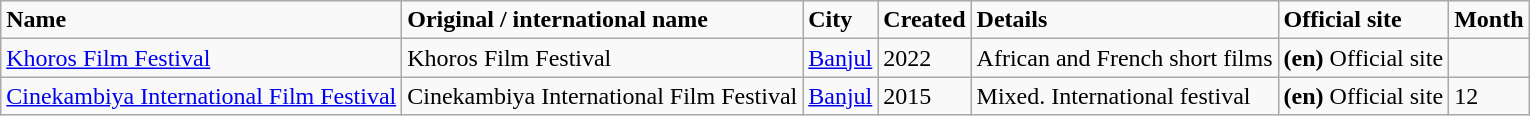<table class="wikitable">
<tr>
<td><strong>Name</strong></td>
<td><strong>Original / international name</strong></td>
<td><strong>City</strong></td>
<td><strong>Created</strong></td>
<td><strong>Details</strong></td>
<td><strong>Official site</strong></td>
<td><strong>Month</strong></td>
</tr>
<tr>
<td><a href='#'>Khoros Film Festival</a></td>
<td>Khoros Film Festival</td>
<td><a href='#'>Banjul</a></td>
<td>2022</td>
<td>African and French short films</td>
<td><strong>(en)</strong> Official site</td>
<td></td>
</tr>
<tr>
<td><a href='#'>Cinekambiya International Film Festival</a></td>
<td>Cinekambiya International Film Festival</td>
<td><a href='#'>Banjul</a></td>
<td>2015</td>
<td>Mixed. International festival</td>
<td><strong>(en)</strong> Official site</td>
<td>12</td>
</tr>
</table>
